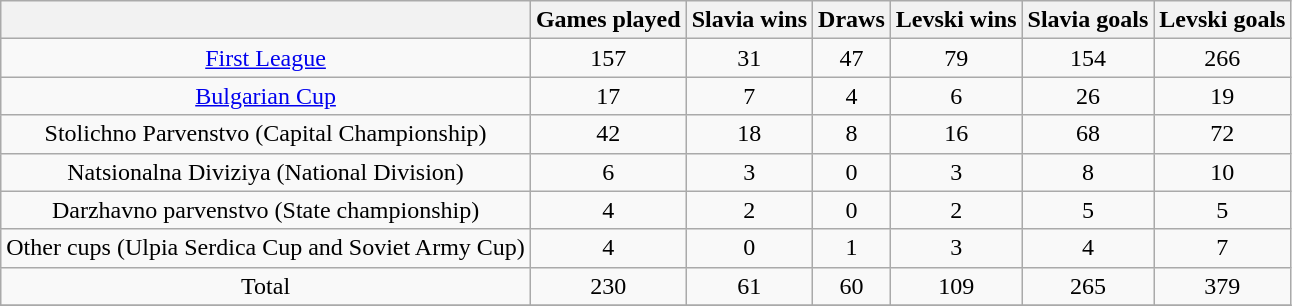<table class="wikitable" style="text-align: center;">
<tr>
<th></th>
<th>Games played</th>
<th>Slavia wins</th>
<th>Draws</th>
<th>Levski wins</th>
<th>Slavia goals</th>
<th>Levski goals</th>
</tr>
<tr>
<td><a href='#'>First League</a></td>
<td>157</td>
<td>31</td>
<td>47</td>
<td>79</td>
<td>154</td>
<td>266</td>
</tr>
<tr>
<td><a href='#'>Bulgarian Cup</a></td>
<td>17</td>
<td>7</td>
<td>4</td>
<td>6</td>
<td>26</td>
<td>19</td>
</tr>
<tr>
<td>Stolichno Parvenstvo (Capital Championship) </td>
<td>42</td>
<td>18</td>
<td>8</td>
<td>16</td>
<td>68</td>
<td>72</td>
</tr>
<tr>
<td>Natsionalna Diviziya (National Division) </td>
<td>6</td>
<td>3</td>
<td>0</td>
<td>3</td>
<td>8</td>
<td>10</td>
</tr>
<tr>
<td>Darzhavno parvenstvo (State championship)  </td>
<td>4</td>
<td>2</td>
<td>0</td>
<td>2</td>
<td>5</td>
<td>5</td>
</tr>
<tr>
<td>Other cups (Ulpia Serdica Cup and Soviet Army Cup) </td>
<td>4</td>
<td>0</td>
<td>1</td>
<td>3</td>
<td>4</td>
<td>7</td>
</tr>
<tr>
<td>Total</td>
<td>230</td>
<td>61</td>
<td>60</td>
<td>109</td>
<td>265</td>
<td>379</td>
</tr>
<tr>
</tr>
</table>
